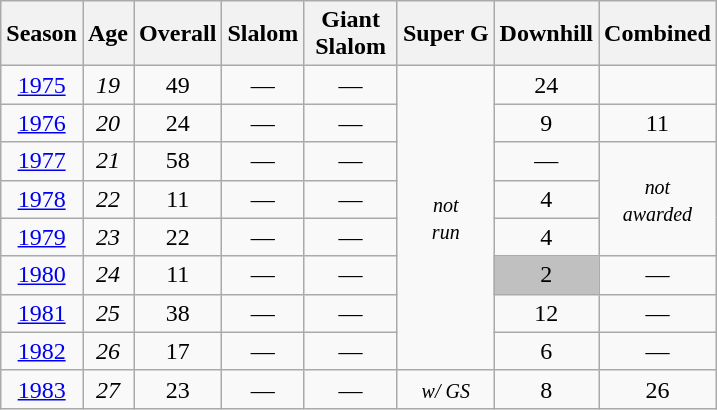<table class=wikitable style="text-align:center">
<tr>
<th>Season</th>
<th>Age</th>
<th>Overall</th>
<th>Slalom</th>
<th>Giant<br>  Slalom </th>
<th>Super G</th>
<th>Downhill</th>
<th>Combined</th>
</tr>
<tr>
<td><a href='#'>1975</a></td>
<td><em>19</em></td>
<td>49</td>
<td>—</td>
<td>—</td>
<td rowspan=8><small><em>not<br>run</em> </small></td>
<td>24</td>
<td></td>
</tr>
<tr>
<td><a href='#'>1976</a></td>
<td><em>20</em></td>
<td>24</td>
<td>—</td>
<td>—</td>
<td>9</td>
<td>11</td>
</tr>
<tr>
<td><a href='#'>1977</a></td>
<td><em>21</em></td>
<td>58</td>
<td>—</td>
<td>—</td>
<td>—</td>
<td rowspan=3><small><em>not<br>awarded</em></small></td>
</tr>
<tr>
<td><a href='#'>1978</a></td>
<td><em>22</em></td>
<td>11</td>
<td>—</td>
<td>—</td>
<td>4</td>
</tr>
<tr>
<td><a href='#'>1979</a></td>
<td><em>23</em></td>
<td>22</td>
<td>—</td>
<td>—</td>
<td>4</td>
</tr>
<tr>
<td><a href='#'>1980</a></td>
<td><em>24</em></td>
<td>11</td>
<td>—</td>
<td>—</td>
<td bgcolor="silver">2</td>
<td>—</td>
</tr>
<tr>
<td><a href='#'>1981</a></td>
<td><em>25</em></td>
<td>38</td>
<td>—</td>
<td>—</td>
<td>12</td>
<td>—</td>
</tr>
<tr>
<td><a href='#'>1982</a></td>
<td><em>26</em></td>
<td>17</td>
<td>—</td>
<td>—</td>
<td>6</td>
<td>—</td>
</tr>
<tr>
<td><a href='#'>1983</a></td>
<td><em>27</em></td>
<td>23</td>
<td>—</td>
<td>—</td>
<td><small><em>w/ GS</em> </small></td>
<td>8</td>
<td>26</td>
</tr>
</table>
